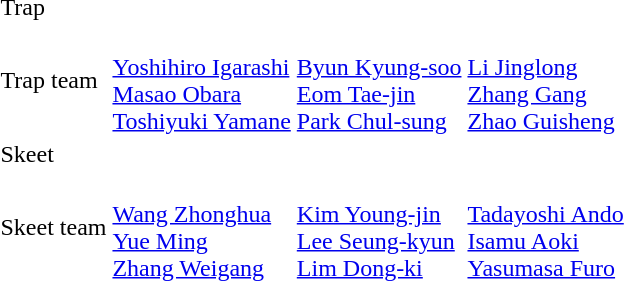<table>
<tr>
<td>Trap</td>
<td></td>
<td></td>
<td></td>
</tr>
<tr>
<td>Trap team</td>
<td><br><a href='#'>Yoshihiro Igarashi</a><br><a href='#'>Masao Obara</a><br><a href='#'>Toshiyuki Yamane</a></td>
<td><br><a href='#'>Byun Kyung-soo</a><br><a href='#'>Eom Tae-jin</a><br><a href='#'>Park Chul-sung</a></td>
<td><br><a href='#'>Li Jinglong</a><br><a href='#'>Zhang Gang</a><br><a href='#'>Zhao Guisheng</a></td>
</tr>
<tr>
<td>Skeet</td>
<td></td>
<td></td>
<td></td>
</tr>
<tr>
<td>Skeet team</td>
<td><br><a href='#'>Wang Zhonghua</a><br><a href='#'>Yue Ming</a><br><a href='#'>Zhang Weigang</a></td>
<td><br><a href='#'>Kim Young-jin</a><br><a href='#'>Lee Seung-kyun</a><br><a href='#'>Lim Dong-ki</a></td>
<td><br><a href='#'>Tadayoshi Ando</a><br><a href='#'>Isamu Aoki</a><br><a href='#'>Yasumasa Furo</a></td>
</tr>
</table>
